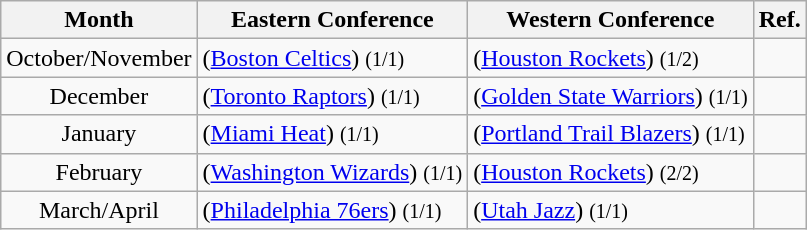<table class="wikitable sortable" style="text-align:left">
<tr>
<th>Month</th>
<th>Eastern Conference</th>
<th>Western Conference</th>
<th class=unsortable>Ref.</th>
</tr>
<tr>
<td align=center>October/November</td>
<td> (<a href='#'>Boston Celtics</a>) <small>(1/1)</small></td>
<td> (<a href='#'>Houston Rockets</a>) <small>(1/2)</small></td>
<td align=center></td>
</tr>
<tr>
<td align=center>December</td>
<td> (<a href='#'>Toronto Raptors</a>) <small>(1/1)</small></td>
<td> (<a href='#'>Golden State Warriors</a>) <small>(1/1)</small></td>
<td align=center></td>
</tr>
<tr>
<td align=center>January</td>
<td> (<a href='#'>Miami Heat</a>) <small>(1/1)</small></td>
<td> (<a href='#'>Portland Trail Blazers</a>) <small>(1/1)</small></td>
<td align=center></td>
</tr>
<tr>
<td align=center>February</td>
<td> (<a href='#'>Washington Wizards</a>) <small>(1/1)</small></td>
<td> (<a href='#'>Houston Rockets</a>) <small>(2/2)</small></td>
<td align=center></td>
</tr>
<tr>
<td align=center>March/April</td>
<td> (<a href='#'>Philadelphia 76ers</a>) <small>(1/1)</small></td>
<td> (<a href='#'>Utah Jazz</a>) <small>(1/1)</small></td>
<td align=center></td>
</tr>
</table>
